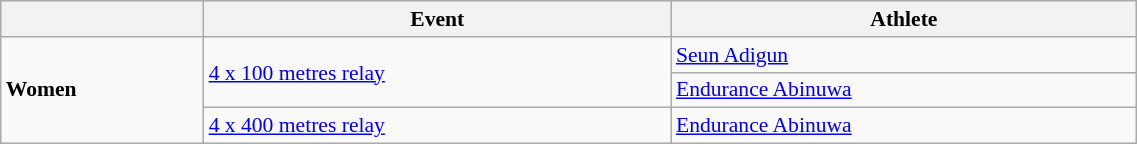<table class=wikitable style="font-size:90%" width=60%>
<tr>
<th></th>
<th>Event</th>
<th>Athlete</th>
</tr>
<tr>
<td rowspan=3><strong>Women</strong></td>
<td rowspan=2><a href='#'>4 x 100 metres relay</a></td>
<td><a href='#'>Seun Adigun</a></td>
</tr>
<tr>
<td><a href='#'>Endurance Abinuwa</a></td>
</tr>
<tr>
<td><a href='#'>4 x 400 metres relay</a></td>
<td><a href='#'>Endurance Abinuwa</a></td>
</tr>
</table>
